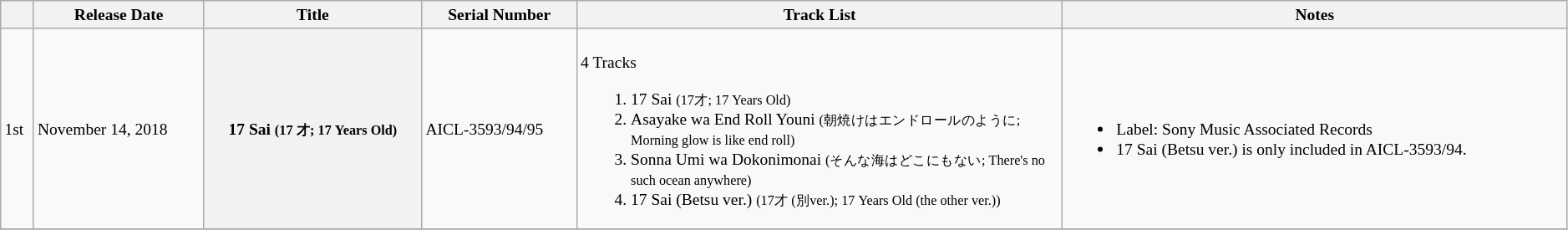<table class="wikitable" style=font-size:small>
<tr>
<th> </th>
<th>Release Date</th>
<th>Title</th>
<th>Serial Number</th>
<th style="width:31%">Track List</th>
<th>Notes</th>
</tr>
<tr>
<td>1st</td>
<td>November 14, 2018</td>
<th>17 Sai <small>(17 才; 17 Years Old)</small></th>
<td>AICL-3593/94/95</td>
<td><br>4 Tracks<ol><li>17 Sai <small>(17才; 17 Years Old)</small></li><li>Asayake wa End Roll Youni <small>(朝焼けはエンドロールのように; Morning glow is like end roll)</small></li><li>Sonna Umi wa Dokonimonai <small>(そんな海はどこにもない; There's no such ocean anywhere)</small></li><li>17 Sai (Betsu ver.) <small>(17才 (別ver.); 17 Years Old (the other ver.))</small></li></ol></td>
<td><br><ul><li>Label: Sony Music Associated Records</li><li>17 Sai (Betsu ver.) is only included in AICL-3593/94.</li></ul></td>
</tr>
<tr>
</tr>
</table>
